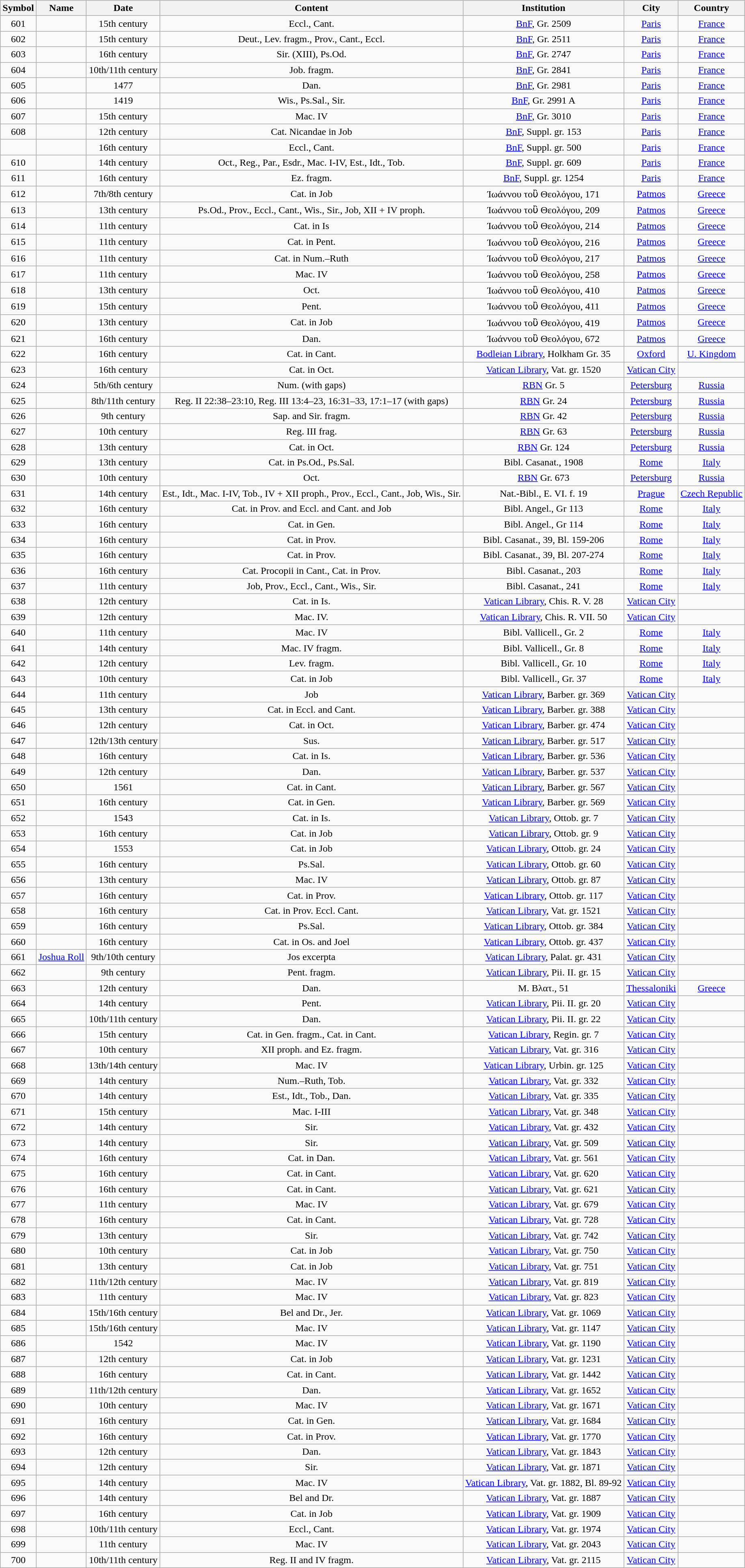<table class="wikitable mw-collapsible mw-collapsed sortable" style="text-align:center">
<tr>
<th>Symbol</th>
<th>Name</th>
<th>Date</th>
<th>Content</th>
<th>Institution</th>
<th>City</th>
<th>Country</th>
</tr>
<tr>
<td>601</td>
<td></td>
<td>15th century</td>
<td>Eccl., Cant.</td>
<td><a href='#'>BnF</a>, Gr. 2509</td>
<td><a href='#'>Paris</a></td>
<td><a href='#'>France</a></td>
</tr>
<tr>
<td>602</td>
<td></td>
<td>15th century</td>
<td>Deut., Lev. fragm., Prov., Cant., Eccl.</td>
<td><a href='#'>BnF</a>, Gr. 2511</td>
<td><a href='#'>Paris</a></td>
<td><a href='#'>France</a></td>
</tr>
<tr>
<td>603</td>
<td></td>
<td>16th century</td>
<td>Sir. (XIII), Ps.Od.</td>
<td><a href='#'>BnF</a>, Gr. 2747</td>
<td><a href='#'>Paris</a></td>
<td><a href='#'>France</a></td>
</tr>
<tr>
<td>604</td>
<td></td>
<td>10th/11th century</td>
<td>Job. fragm.</td>
<td><a href='#'>BnF</a>, Gr. 2841</td>
<td><a href='#'>Paris</a></td>
<td><a href='#'>France</a></td>
</tr>
<tr>
<td>605</td>
<td></td>
<td>1477</td>
<td>Dan.</td>
<td><a href='#'>BnF</a>, Gr. 2981</td>
<td><a href='#'>Paris</a></td>
<td><a href='#'>France</a></td>
</tr>
<tr>
<td>606</td>
<td></td>
<td>1419</td>
<td>Wis., Ps.Sal., Sir.</td>
<td><a href='#'>BnF</a>, Gr. 2991 A</td>
<td><a href='#'>Paris</a></td>
<td><a href='#'>France</a></td>
</tr>
<tr>
<td>607</td>
<td></td>
<td>15th century</td>
<td>Mac. IV</td>
<td><a href='#'>BnF</a>, Gr. 3010</td>
<td><a href='#'>Paris</a></td>
<td><a href='#'>France</a></td>
</tr>
<tr>
<td>608</td>
<td></td>
<td>12th century</td>
<td>Cat. Nicandae in Job</td>
<td><a href='#'>BnF</a>, Suppl. gr. 153</td>
<td><a href='#'>Paris</a></td>
<td><a href='#'>France</a></td>
</tr>
<tr>
<td></td>
<td></td>
<td>16th century</td>
<td>Eccl., Cant.</td>
<td><a href='#'>BnF</a>, Suppl. gr. 500</td>
<td><a href='#'>Paris</a></td>
<td><a href='#'>France</a></td>
</tr>
<tr>
<td>610</td>
<td></td>
<td>14th century</td>
<td>Oct., Reg., Par., Esdr., Mac. I-IV, Est., Idt., Tob.</td>
<td><a href='#'>BnF</a>, Suppl. gr. 609</td>
<td><a href='#'>Paris</a></td>
<td><a href='#'>France</a></td>
</tr>
<tr>
<td>611</td>
<td></td>
<td>16th century</td>
<td>Ez. fragm.</td>
<td><a href='#'>BnF</a>, Suppl. gr. 1254</td>
<td><a href='#'>Paris</a></td>
<td><a href='#'>France</a></td>
</tr>
<tr>
<td>612</td>
<td></td>
<td>7th/8th century</td>
<td>Cat. in Job</td>
<td>Ίωάννου τοὒ Θεολόγου, 171</td>
<td><a href='#'>Patmos</a></td>
<td><a href='#'>Greece</a></td>
</tr>
<tr>
<td>613</td>
<td></td>
<td>13th century</td>
<td>Ps.Od., Prov., Eccl., Cant., Wis., Sir., Job, XII + IV proph.</td>
<td>Ίωάννου τοὒ Θεολόγου, 209</td>
<td><a href='#'>Patmos</a></td>
<td><a href='#'>Greece</a></td>
</tr>
<tr>
<td>614</td>
<td></td>
<td>11th century</td>
<td>Cat. in Is</td>
<td>Ίωάννου τοὒ Θεολόγου, 214</td>
<td><a href='#'>Patmos</a></td>
<td><a href='#'>Greece</a></td>
</tr>
<tr>
<td>615</td>
<td></td>
<td>11th century</td>
<td>Cat. in Pent.</td>
<td>Ίωάννου τοὒ Θεολόγου, 216</td>
<td><a href='#'>Patmos</a></td>
<td><a href='#'>Greece</a></td>
</tr>
<tr>
<td>616</td>
<td></td>
<td>11th century</td>
<td>Cat. in Num.–Ruth</td>
<td>Ίωάννου τοὒ Θεολόγου, 217</td>
<td><a href='#'>Patmos</a></td>
<td><a href='#'>Greece</a></td>
</tr>
<tr>
<td>617</td>
<td></td>
<td>11th century</td>
<td>Mac. IV</td>
<td>Ίωάννου τοὒ Θεολόγου, 258</td>
<td><a href='#'>Patmos</a></td>
<td><a href='#'>Greece</a></td>
</tr>
<tr>
<td>618</td>
<td></td>
<td>13th century</td>
<td>Oct.</td>
<td>Ίωάννου τοὒ Θεολόγου, 410</td>
<td><a href='#'>Patmos</a></td>
<td><a href='#'>Greece</a></td>
</tr>
<tr>
<td>619</td>
<td></td>
<td>15th century</td>
<td>Pent.</td>
<td>Ίωάννου τοὒ Θεολόγου, 411</td>
<td><a href='#'>Patmos</a></td>
<td><a href='#'>Greece</a></td>
</tr>
<tr>
<td>620</td>
<td></td>
<td>13th century</td>
<td>Cat. in Job</td>
<td>Ίωάννου τοὒ Θεολόγου, 419</td>
<td><a href='#'>Patmos</a></td>
<td><a href='#'>Greece</a></td>
</tr>
<tr>
<td>621</td>
<td></td>
<td>16th century</td>
<td>Dan.</td>
<td>Ίωάννου τοὒ Θεολόγου, 672</td>
<td><a href='#'>Patmos</a></td>
<td><a href='#'>Greece</a></td>
</tr>
<tr>
<td>622</td>
<td></td>
<td>16th century</td>
<td>Cat. in Cant.</td>
<td><a href='#'>Bodleian Library</a>, Holkham Gr. 35</td>
<td><a href='#'>Oxford</a></td>
<td><a href='#'>U. Kingdom</a></td>
</tr>
<tr>
<td>623</td>
<td></td>
<td>16th century</td>
<td>Cat. in Oct.</td>
<td><a href='#'>Vatican Library</a>, Vat. gr. 1520</td>
<td><a href='#'>Vatican City</a></td>
<td></td>
</tr>
<tr>
<td>624</td>
<td></td>
<td>5th/6th century</td>
<td>Num. (with gaps)</td>
<td><a href='#'>RBN</a> Gr. 5</td>
<td><a href='#'>Petersburg</a></td>
<td><a href='#'>Russia</a></td>
</tr>
<tr>
<td>625</td>
<td></td>
<td>8th/11th century</td>
<td>Reg. II 22:38–23:10, Reg. III 13:4–23, 16:31–33, 17:1–17 (with gaps)</td>
<td><a href='#'>RBN</a> Gr. 24</td>
<td><a href='#'>Petersburg</a></td>
<td><a href='#'>Russia</a></td>
</tr>
<tr>
<td>626</td>
<td></td>
<td>9th century</td>
<td>Sap. and Sir. fragm.</td>
<td><a href='#'>RBN</a> Gr. 42</td>
<td><a href='#'>Petersburg</a></td>
<td><a href='#'>Russia</a></td>
</tr>
<tr>
<td>627</td>
<td></td>
<td>10th century</td>
<td>Reg. III frag.</td>
<td><a href='#'>RBN</a> Gr. 63</td>
<td><a href='#'>Petersburg</a></td>
<td><a href='#'>Russia</a></td>
</tr>
<tr>
<td>628</td>
<td></td>
<td>13th century</td>
<td>Cat. in Oct.</td>
<td><a href='#'>RBN</a> Gr. 124</td>
<td><a href='#'>Petersburg</a></td>
<td><a href='#'>Russia</a></td>
</tr>
<tr>
<td>629</td>
<td></td>
<td>13th century</td>
<td>Cat. in Ps.Od., Ps.Sal.</td>
<td>Bibl. Casanat., 1908</td>
<td><a href='#'>Rome</a></td>
<td><a href='#'>Italy</a></td>
</tr>
<tr>
<td>630</td>
<td></td>
<td>10th century</td>
<td>Oct.</td>
<td><a href='#'>RBN</a> Gr. 673</td>
<td><a href='#'>Petersburg</a></td>
<td><a href='#'>Russia</a></td>
</tr>
<tr>
<td>631</td>
<td></td>
<td>14th century</td>
<td>Est., Idt., Mac. I-IV, Tob., IV + XII proph., Prov., Eccl., Cant., Job, Wis., Sir.</td>
<td>Nat.-Bibl., E. VI. f. 19</td>
<td><a href='#'>Prague</a></td>
<td><a href='#'>Czech Republic</a></td>
</tr>
<tr>
<td>632</td>
<td></td>
<td>16th century</td>
<td>Cat. in Prov. and Eccl. and Cant. and Job</td>
<td>Bibl. Angel., Gr 113</td>
<td><a href='#'>Rome</a></td>
<td><a href='#'>Italy</a></td>
</tr>
<tr>
<td>633</td>
<td></td>
<td>16th century</td>
<td>Cat. in Gen.</td>
<td>Bibl. Angel., Gr 114</td>
<td><a href='#'>Rome</a></td>
<td><a href='#'>Italy</a></td>
</tr>
<tr>
<td>634</td>
<td></td>
<td>16th century</td>
<td>Cat. in Prov.</td>
<td>Bibl. Casanat., 39, Bl. 159-206</td>
<td><a href='#'>Rome</a></td>
<td><a href='#'>Italy</a></td>
</tr>
<tr>
<td>635</td>
<td></td>
<td>16th century</td>
<td>Cat. in Prov.</td>
<td>Bibl. Casanat., 39, Bl. 207-274</td>
<td><a href='#'>Rome</a></td>
<td><a href='#'>Italy</a></td>
</tr>
<tr>
<td>636</td>
<td></td>
<td>16th century</td>
<td>Cat. Procopii in Cant., Cat. in Prov.</td>
<td>Bibl. Casanat., 203</td>
<td><a href='#'>Rome</a></td>
<td><a href='#'>Italy</a></td>
</tr>
<tr>
<td>637</td>
<td></td>
<td>11th century</td>
<td>Job, Prov., Eccl., Cant., Wis., Sir.</td>
<td>Bibl. Casanat., 241</td>
<td><a href='#'>Rome</a></td>
<td><a href='#'>Italy</a></td>
</tr>
<tr>
<td>638</td>
<td></td>
<td>12th century</td>
<td>Cat. in Is.</td>
<td><a href='#'>Vatican Library</a>, Chis. R. V. 28</td>
<td><a href='#'>Vatican City</a></td>
<td></td>
</tr>
<tr>
<td>639</td>
<td></td>
<td>12th century</td>
<td>Mac. IV.</td>
<td><a href='#'>Vatican Library</a>, Chis. R. VII. 50</td>
<td><a href='#'>Vatican City</a></td>
<td></td>
</tr>
<tr>
<td>640</td>
<td></td>
<td>11th century</td>
<td>Mac. IV</td>
<td>Bibl. Vallicell., Gr. 2</td>
<td><a href='#'>Rome</a></td>
<td><a href='#'>Italy</a></td>
</tr>
<tr>
<td>641</td>
<td></td>
<td>14th century</td>
<td>Mac. IV fragm.</td>
<td>Bibl. Vallicell., Gr. 8</td>
<td><a href='#'>Rome</a></td>
<td><a href='#'>Italy</a></td>
</tr>
<tr>
<td>642</td>
<td></td>
<td>12th century</td>
<td>Lev. fragm.</td>
<td>Bibl. Vallicell., Gr. 10</td>
<td><a href='#'>Rome</a></td>
<td><a href='#'>Italy</a></td>
</tr>
<tr>
<td>643</td>
<td></td>
<td>10th century</td>
<td>Cat. in Job</td>
<td>Bibl. Vallicell., Gr. 37</td>
<td><a href='#'>Rome</a></td>
<td><a href='#'>Italy</a></td>
</tr>
<tr>
<td>644</td>
<td></td>
<td>11th century</td>
<td>Job</td>
<td><a href='#'>Vatican Library</a>, Barber. gr. 369</td>
<td><a href='#'>Vatican City</a></td>
<td></td>
</tr>
<tr>
<td>645</td>
<td></td>
<td>13th century</td>
<td>Cat. in Eccl. and Cant.</td>
<td><a href='#'>Vatican Library</a>, Barber. gr. 388</td>
<td><a href='#'>Vatican City</a></td>
<td></td>
</tr>
<tr>
<td>646</td>
<td></td>
<td>12th century</td>
<td>Cat. in Oct.</td>
<td><a href='#'>Vatican Library</a>, Barber. gr. 474</td>
<td><a href='#'>Vatican City</a></td>
<td></td>
</tr>
<tr>
<td>647</td>
<td></td>
<td>12th/13th century</td>
<td>Sus.</td>
<td><a href='#'>Vatican Library</a>, Barber. gr. 517</td>
<td><a href='#'>Vatican City</a></td>
<td></td>
</tr>
<tr>
<td>648</td>
<td></td>
<td>16th century</td>
<td>Cat. in Is.</td>
<td><a href='#'>Vatican Library</a>, Barber. gr. 536</td>
<td><a href='#'>Vatican City</a></td>
<td></td>
</tr>
<tr>
<td>649</td>
<td></td>
<td>12th century</td>
<td>Dan.</td>
<td><a href='#'>Vatican Library</a>, Barber. gr. 537</td>
<td><a href='#'>Vatican City</a></td>
<td></td>
</tr>
<tr>
<td>650</td>
<td></td>
<td>1561</td>
<td>Cat. in Cant.</td>
<td><a href='#'>Vatican Library</a>, Barber. gr. 567</td>
<td><a href='#'>Vatican City</a></td>
<td></td>
</tr>
<tr>
<td>651</td>
<td></td>
<td>16th century</td>
<td>Cat. in Gen.</td>
<td><a href='#'>Vatican Library</a>, Barber. gr. 569</td>
<td><a href='#'>Vatican City</a></td>
<td></td>
</tr>
<tr>
<td>652</td>
<td></td>
<td>1543</td>
<td>Cat. in Is.</td>
<td><a href='#'>Vatican Library</a>, Ottob. gr. 7</td>
<td><a href='#'>Vatican City</a></td>
<td></td>
</tr>
<tr>
<td>653</td>
<td></td>
<td>16th century</td>
<td>Cat. in Job</td>
<td><a href='#'>Vatican Library</a>, Ottob. gr. 9</td>
<td><a href='#'>Vatican City</a></td>
<td></td>
</tr>
<tr>
<td>654</td>
<td></td>
<td>1553</td>
<td>Cat. in Job</td>
<td><a href='#'>Vatican Library</a>, Ottob. gr. 24</td>
<td><a href='#'>Vatican City</a></td>
<td></td>
</tr>
<tr>
<td>655</td>
<td></td>
<td>16th century</td>
<td>Ps.Sal.</td>
<td><a href='#'>Vatican Library</a>, Ottob. gr. 60</td>
<td><a href='#'>Vatican City</a></td>
<td></td>
</tr>
<tr>
<td>656</td>
<td></td>
<td>13th century</td>
<td>Mac. IV</td>
<td><a href='#'>Vatican Library</a>, Ottob. gr. 87</td>
<td><a href='#'>Vatican City</a></td>
<td></td>
</tr>
<tr>
<td>657</td>
<td></td>
<td>16th century</td>
<td>Cat. in Prov.</td>
<td><a href='#'>Vatican Library</a>, Ottob. gr. 117</td>
<td><a href='#'>Vatican City</a></td>
<td></td>
</tr>
<tr>
<td>658</td>
<td></td>
<td>16th century</td>
<td>Cat. in Prov. Eccl. Cant.</td>
<td><a href='#'>Vatican Library</a>, Vat. gr. 1521</td>
<td><a href='#'>Vatican City</a></td>
<td></td>
</tr>
<tr>
<td>659</td>
<td></td>
<td>16th century</td>
<td>Ps.Sal.</td>
<td><a href='#'>Vatican Library</a>, Ottob. gr. 384</td>
<td><a href='#'>Vatican City</a></td>
<td></td>
</tr>
<tr>
<td>660</td>
<td></td>
<td>16th century</td>
<td>Cat. in Os. and Joel</td>
<td><a href='#'>Vatican Library</a>, Ottob. gr. 437</td>
<td><a href='#'>Vatican City</a></td>
<td></td>
</tr>
<tr>
<td>661</td>
<td><a href='#'>Joshua Roll</a></td>
<td>9th/10th century</td>
<td>Jos excerpta</td>
<td><a href='#'>Vatican Library</a>, Palat. gr. 431</td>
<td><a href='#'>Vatican City</a></td>
<td></td>
</tr>
<tr>
<td>662</td>
<td></td>
<td>9th century</td>
<td>Pent. fragm.</td>
<td><a href='#'>Vatican Library</a>, Pii. II. gr. 15</td>
<td><a href='#'>Vatican City</a></td>
<td></td>
</tr>
<tr>
<td>663</td>
<td></td>
<td>12th century</td>
<td>Dan.</td>
<td>Μ. Βλατ., 51</td>
<td><a href='#'>Thessaloniki</a></td>
<td><a href='#'>Greece</a></td>
</tr>
<tr>
<td>664</td>
<td></td>
<td>14th century</td>
<td>Pent.</td>
<td><a href='#'>Vatican Library</a>, Pii. II. gr. 20</td>
<td><a href='#'>Vatican City</a></td>
<td></td>
</tr>
<tr>
<td>665</td>
<td></td>
<td>10th/11th century</td>
<td>Dan.</td>
<td><a href='#'>Vatican Library</a>, Pii. II. gr. 22</td>
<td><a href='#'>Vatican City</a></td>
<td></td>
</tr>
<tr>
<td>666</td>
<td></td>
<td>15th century</td>
<td>Cat. in Gen. fragm., Cat. in Cant.</td>
<td><a href='#'>Vatican Library</a>, Regin. gr. 7</td>
<td><a href='#'>Vatican City</a></td>
<td></td>
</tr>
<tr>
<td>667</td>
<td></td>
<td>10th century</td>
<td>XII proph. and Ez. fragm.</td>
<td><a href='#'>Vatican Library</a>, Vat. gr. 316</td>
<td><a href='#'>Vatican City</a></td>
<td></td>
</tr>
<tr>
<td>668</td>
<td></td>
<td>13th/14th century</td>
<td>Mac. IV</td>
<td><a href='#'>Vatican Library</a>, Urbin. gr. 125</td>
<td><a href='#'>Vatican City</a></td>
<td></td>
</tr>
<tr>
<td>669</td>
<td></td>
<td>14th century</td>
<td>Num.–Ruth, Tob.</td>
<td><a href='#'>Vatican Library</a>, Vat. gr. 332</td>
<td><a href='#'>Vatican City</a></td>
<td></td>
</tr>
<tr>
<td>670</td>
<td></td>
<td>14th century</td>
<td>Est., Idt., Tob., Dan.</td>
<td><a href='#'>Vatican Library</a>, Vat. gr. 335</td>
<td><a href='#'>Vatican City</a></td>
<td></td>
</tr>
<tr>
<td>671</td>
<td></td>
<td>15th century</td>
<td>Mac. I-III</td>
<td><a href='#'>Vatican Library</a>, Vat. gr. 348</td>
<td><a href='#'>Vatican City</a></td>
<td></td>
</tr>
<tr>
<td>672</td>
<td></td>
<td>14th century</td>
<td>Sir.</td>
<td><a href='#'>Vatican Library</a>, Vat. gr. 432</td>
<td><a href='#'>Vatican City</a></td>
<td></td>
</tr>
<tr>
<td>673</td>
<td></td>
<td>14th century</td>
<td>Sir.</td>
<td><a href='#'>Vatican Library</a>, Vat. gr. 509</td>
<td><a href='#'>Vatican City</a></td>
<td></td>
</tr>
<tr>
<td>674</td>
<td></td>
<td>16th century</td>
<td>Cat. in Dan.</td>
<td><a href='#'>Vatican Library</a>, Vat. gr. 561</td>
<td><a href='#'>Vatican City</a></td>
<td></td>
</tr>
<tr>
<td>675</td>
<td></td>
<td>16th century</td>
<td>Cat. in Cant.</td>
<td><a href='#'>Vatican Library</a>, Vat. gr. 620</td>
<td><a href='#'>Vatican City</a></td>
<td></td>
</tr>
<tr>
<td>676</td>
<td></td>
<td>16th century</td>
<td>Cat. in Cant.</td>
<td><a href='#'>Vatican Library</a>, Vat. gr. 621</td>
<td><a href='#'>Vatican City</a></td>
<td></td>
</tr>
<tr>
<td>677</td>
<td></td>
<td>11th century</td>
<td>Mac. IV</td>
<td><a href='#'>Vatican Library</a>, Vat. gr. 679</td>
<td><a href='#'>Vatican City</a></td>
<td></td>
</tr>
<tr>
<td>678</td>
<td></td>
<td>16th century</td>
<td>Cat. in Cant.</td>
<td><a href='#'>Vatican Library</a>, Vat. gr. 728</td>
<td><a href='#'>Vatican City</a></td>
<td></td>
</tr>
<tr>
<td>679</td>
<td></td>
<td>13th century</td>
<td>Sir.</td>
<td><a href='#'>Vatican Library</a>, Vat. gr. 742</td>
<td><a href='#'>Vatican City</a></td>
<td></td>
</tr>
<tr>
<td>680</td>
<td></td>
<td>10th century</td>
<td>Cat. in Job</td>
<td><a href='#'>Vatican Library</a>, Vat. gr. 750</td>
<td><a href='#'>Vatican City</a></td>
<td></td>
</tr>
<tr>
<td>681</td>
<td></td>
<td>13th century</td>
<td>Cat. in Job</td>
<td><a href='#'>Vatican Library</a>, Vat. gr. 751</td>
<td><a href='#'>Vatican City</a></td>
<td></td>
</tr>
<tr>
<td>682</td>
<td></td>
<td>11th/12th century</td>
<td>Mac. IV</td>
<td><a href='#'>Vatican Library</a>, Vat. gr. 819</td>
<td><a href='#'>Vatican City</a></td>
<td></td>
</tr>
<tr>
<td>683</td>
<td></td>
<td>11th century</td>
<td>Mac. IV</td>
<td><a href='#'>Vatican Library</a>, Vat. gr. 823</td>
<td><a href='#'>Vatican City</a></td>
<td></td>
</tr>
<tr>
<td>684</td>
<td></td>
<td>15th/16th century</td>
<td>Bel and Dr., Jer.</td>
<td><a href='#'>Vatican Library</a>, Vat. gr. 1069</td>
<td><a href='#'>Vatican City</a></td>
<td></td>
</tr>
<tr>
<td>685</td>
<td></td>
<td>15th/16th century</td>
<td>Mac. IV</td>
<td><a href='#'>Vatican Library</a>, Vat. gr. 1147</td>
<td><a href='#'>Vatican City</a></td>
<td></td>
</tr>
<tr>
<td>686</td>
<td></td>
<td>1542</td>
<td>Mac. IV</td>
<td><a href='#'>Vatican Library</a>, Vat. gr. 1190</td>
<td><a href='#'>Vatican City</a></td>
<td></td>
</tr>
<tr>
<td>687</td>
<td></td>
<td>12th century</td>
<td>Cat. in Job</td>
<td><a href='#'>Vatican Library</a>, Vat. gr. 1231</td>
<td><a href='#'>Vatican City</a></td>
<td></td>
</tr>
<tr>
<td>688</td>
<td></td>
<td>16th century</td>
<td>Cat. in Cant.</td>
<td><a href='#'>Vatican Library</a>, Vat. gr. 1442</td>
<td><a href='#'>Vatican City</a></td>
<td></td>
</tr>
<tr>
<td>689</td>
<td></td>
<td>11th/12th century</td>
<td>Dan.</td>
<td><a href='#'>Vatican Library</a>, Vat. gr. 1652</td>
<td><a href='#'>Vatican City</a></td>
<td></td>
</tr>
<tr>
<td>690</td>
<td></td>
<td>10th century</td>
<td>Mac. IV</td>
<td><a href='#'>Vatican Library</a>, Vat. gr. 1671</td>
<td><a href='#'>Vatican City</a></td>
<td></td>
</tr>
<tr>
<td>691</td>
<td></td>
<td>16th century</td>
<td>Cat. in Gen.</td>
<td><a href='#'>Vatican Library</a>, Vat. gr. 1684</td>
<td><a href='#'>Vatican City</a></td>
<td></td>
</tr>
<tr>
<td>692</td>
<td></td>
<td>16th century</td>
<td>Cat. in Prov.</td>
<td><a href='#'>Vatican Library</a>, Vat. gr. 1770</td>
<td><a href='#'>Vatican City</a></td>
<td></td>
</tr>
<tr>
<td>693</td>
<td></td>
<td>12th century</td>
<td>Dan.</td>
<td><a href='#'>Vatican Library</a>, Vat. gr. 1843</td>
<td><a href='#'>Vatican City</a></td>
<td></td>
</tr>
<tr>
<td>694</td>
<td></td>
<td>12th century</td>
<td>Sir.</td>
<td><a href='#'>Vatican Library</a>, Vat. gr. 1871</td>
<td><a href='#'>Vatican City</a></td>
<td></td>
</tr>
<tr>
<td>695</td>
<td></td>
<td>14th century</td>
<td>Mac. IV</td>
<td><a href='#'>Vatican Library</a>, Vat. gr. 1882, Bl. 89-92</td>
<td><a href='#'>Vatican City</a></td>
<td></td>
</tr>
<tr>
<td>696</td>
<td></td>
<td>14th century</td>
<td>Bel and Dr.</td>
<td><a href='#'>Vatican Library</a>, Vat. gr. 1887</td>
<td><a href='#'>Vatican City</a></td>
<td></td>
</tr>
<tr>
<td>697</td>
<td></td>
<td>16th century</td>
<td>Cat. in Job</td>
<td><a href='#'>Vatican Library</a>, Vat. gr. 1909</td>
<td><a href='#'>Vatican City</a></td>
<td></td>
</tr>
<tr>
<td>698</td>
<td></td>
<td>10th/11th century</td>
<td>Eccl., Cant.</td>
<td><a href='#'>Vatican Library</a>, Vat. gr. 1974</td>
<td><a href='#'>Vatican City</a></td>
<td></td>
</tr>
<tr>
<td>699</td>
<td></td>
<td>11th century</td>
<td>Mac. IV</td>
<td><a href='#'>Vatican Library</a>, Vat. gr. 2043</td>
<td><a href='#'>Vatican City</a></td>
<td></td>
</tr>
<tr>
<td>700</td>
<td></td>
<td>10th/11th century</td>
<td>Reg. II and IV fragm.</td>
<td><a href='#'>Vatican Library</a>, Vat. gr. 2115</td>
<td><a href='#'>Vatican City</a></td>
<td></td>
</tr>
</table>
